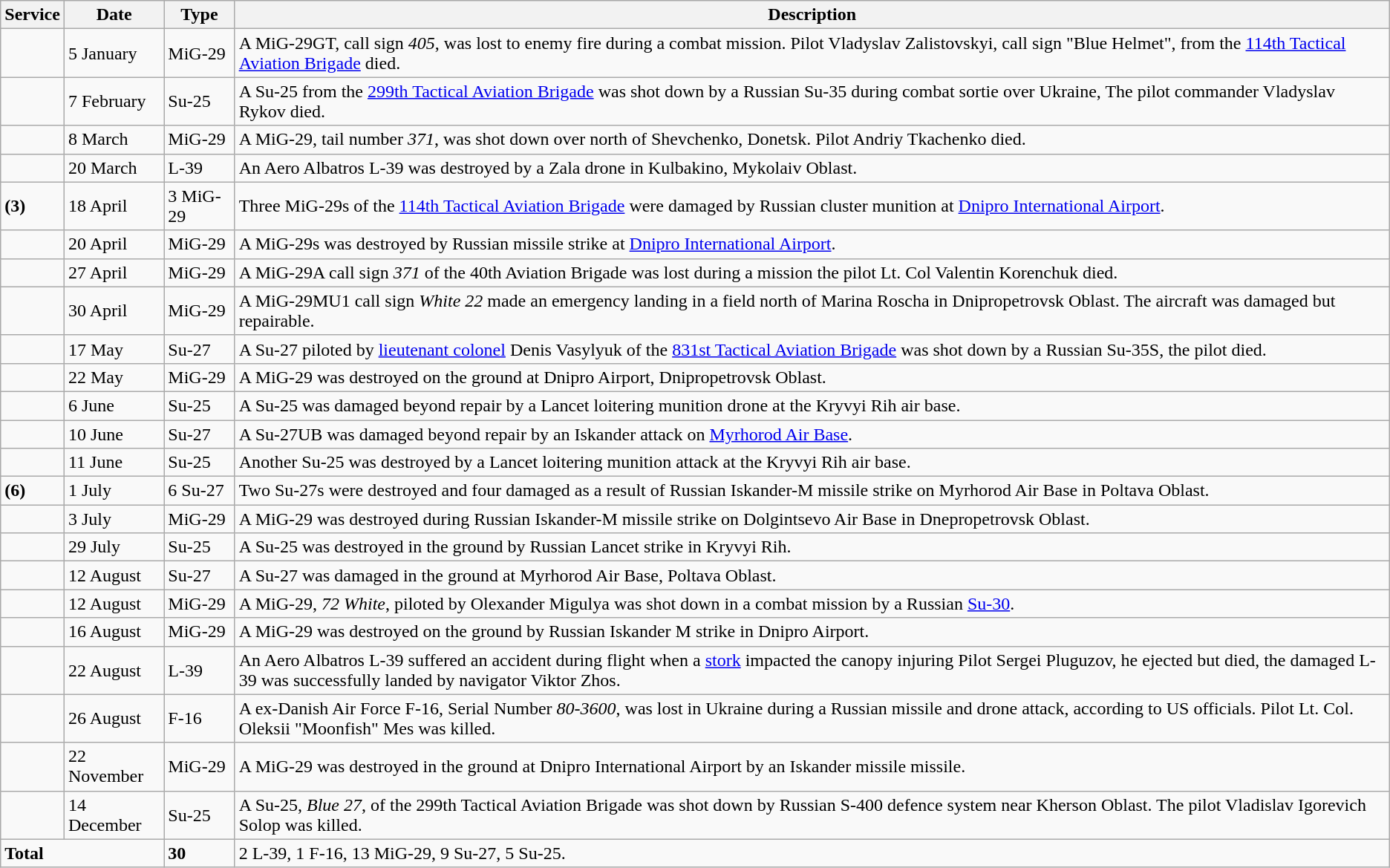<table class="wikitable">
<tr>
<th>Service</th>
<th>Date</th>
<th>Type</th>
<th>Description</th>
</tr>
<tr>
<td></td>
<td>5 January</td>
<td>MiG-29</td>
<td>A MiG-29GT, call sign <em>405</em>, was lost to enemy fire during a combat mission. Pilot Vladyslav Zalistovskyi, call sign "Blue Helmet", from the <a href='#'>114th Tactical Aviation Brigade</a> died.</td>
</tr>
<tr>
<td></td>
<td>7 February</td>
<td>Su-25</td>
<td>A Su-25 from the <a href='#'>299th Tactical Aviation Brigade</a> was shot down by a Russian Su-35 during combat sortie over Ukraine, The pilot commander Vladyslav Rykov died.</td>
</tr>
<tr>
<td></td>
<td>8 March</td>
<td>MiG-29</td>
<td>A MiG-29, tail number <em>371</em>, was shot down over north of Shevchenko, Donetsk. Pilot Andriy Tkachenko died.</td>
</tr>
<tr>
<td></td>
<td>20 March</td>
<td>L-39</td>
<td>An Aero Albatros L-39 was destroyed by a Zala drone in Kulbakino, Mykolaiv Oblast.</td>
</tr>
<tr>
<td> <strong>(3)</strong></td>
<td>18 April</td>
<td>3 MiG-29</td>
<td>Three MiG-29s of the <a href='#'>114th Tactical Aviation Brigade</a> were damaged by Russian cluster munition at <a href='#'>Dnipro International Airport</a>.</td>
</tr>
<tr>
<td></td>
<td>20 April</td>
<td>MiG-29</td>
<td>A MiG-29s was destroyed by Russian missile strike at <a href='#'>Dnipro International Airport</a>.</td>
</tr>
<tr>
<td></td>
<td>27 April</td>
<td>MiG-29</td>
<td>A MiG-29A call sign <em>371</em> of the 40th Aviation Brigade was lost during a mission the pilot Lt. Col Valentin Korenchuk died.</td>
</tr>
<tr>
<td></td>
<td>30 April</td>
<td>MiG-29</td>
<td>A MiG-29MU1 call sign <em>White 22</em> made an emergency landing in a field north of Marina Roscha in Dnipropetrovsk Oblast. The aircraft was damaged but repairable.</td>
</tr>
<tr>
<td></td>
<td>17 May</td>
<td>Su-27</td>
<td>A Su-27 piloted by <a href='#'>lieutenant colonel</a> Denis Vasylyuk of the <a href='#'>831st Tactical Aviation Brigade</a> was shot down by a Russian Su-35S, the pilot died.</td>
</tr>
<tr>
<td></td>
<td>22 May</td>
<td>MiG-29</td>
<td>A MiG-29 was destroyed on the ground at Dnipro Airport, Dnipropetrovsk Oblast.</td>
</tr>
<tr>
<td></td>
<td>6 June</td>
<td>Su-25</td>
<td>A Su-25 was damaged beyond repair by a Lancet loitering munition drone at the Kryvyi Rih air base.</td>
</tr>
<tr>
<td></td>
<td>10 June</td>
<td>Su-27</td>
<td>A Su-27UB was damaged beyond repair by an Iskander attack on <a href='#'>Myrhorod Air Base</a>.</td>
</tr>
<tr>
<td></td>
<td>11 June</td>
<td>Su-25</td>
<td>Another Su-25 was destroyed by a Lancet loitering munition attack at the Kryvyi Rih air base.</td>
</tr>
<tr>
<td> <strong>(6)</strong></td>
<td>1 July</td>
<td>6 Su-27</td>
<td>Two Su-27s were destroyed and four damaged as a result of Russian Iskander-M missile strike on Myrhorod Air Base in Poltava Oblast.</td>
</tr>
<tr>
<td></td>
<td>3 July</td>
<td>MiG-29</td>
<td>A MiG-29 was destroyed during Russian Iskander-M missile strike on Dolgintsevo Air Base in Dnepropetrovsk Oblast.</td>
</tr>
<tr>
<td></td>
<td>29 July</td>
<td>Su-25</td>
<td>A Su-25 was destroyed in the ground by Russian Lancet strike in Kryvyi Rih.</td>
</tr>
<tr>
<td></td>
<td>12 August</td>
<td>Su-27</td>
<td>A Su-27 was damaged in the ground at Myrhorod Air Base, Poltava Oblast.</td>
</tr>
<tr>
<td></td>
<td>12 August</td>
<td>MiG-29</td>
<td>A MiG-29, <em>72 White</em>, piloted by Olexander Migulya was shot down in a combat mission by a Russian <a href='#'>Su-30</a>.</td>
</tr>
<tr>
<td></td>
<td>16 August</td>
<td>MiG-29</td>
<td>A MiG-29 was destroyed on the ground by Russian Iskander M strike in Dnipro Airport.</td>
</tr>
<tr>
<td></td>
<td>22 August</td>
<td>L-39</td>
<td>An Aero Albatros L-39 suffered an accident during flight when a <a href='#'>stork</a> impacted the canopy injuring Pilot Sergei Pluguzov, he ejected but died, the damaged L-39 was successfully landed by navigator Viktor Zhos.</td>
</tr>
<tr>
<td></td>
<td>26 August</td>
<td>F-16</td>
<td>A ex-Danish Air Force F-16, Serial Number <em>80-3600</em>, was lost in Ukraine during a Russian missile and drone attack, according to US officials. Pilot Lt. Col. Oleksii "Moonfish" Mes was killed.</td>
</tr>
<tr>
<td></td>
<td>22 November</td>
<td>MiG-29</td>
<td>A MiG-29 was destroyed in the ground at Dnipro International Airport by an Iskander missile missile.</td>
</tr>
<tr>
<td></td>
<td>14 December</td>
<td>Su-25</td>
<td>A Su-25, <em>Blue 27</em>, of the 299th Tactical Aviation Brigade was shot down by Russian S-400 defence system near Kherson Oblast. The pilot Vladislav Igorevich Solop was killed.</td>
</tr>
<tr>
<td colspan="2"><strong>Total</strong></td>
<td><strong>30</strong></td>
<td>2 L-39, 1 F-16, 13 MiG-29, 9 Su-27, 5 Su-25.</td>
</tr>
</table>
